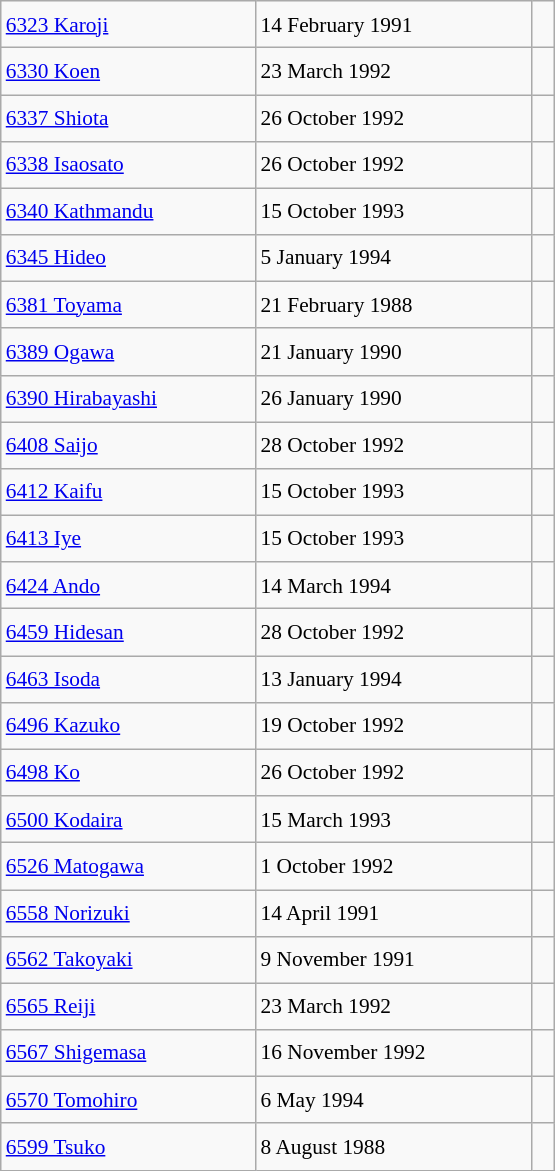<table class="wikitable" style="font-size: 89%; float: left; width: 26em; margin-right: 1em; line-height: 1.65em">
<tr>
<td><a href='#'>6323 Karoji</a></td>
<td>14 February 1991</td>
<td><small></small> </td>
</tr>
<tr>
<td><a href='#'>6330 Koen</a></td>
<td>23 March 1992</td>
<td><small></small> </td>
</tr>
<tr>
<td><a href='#'>6337 Shiota</a></td>
<td>26 October 1992</td>
<td><small></small> </td>
</tr>
<tr>
<td><a href='#'>6338 Isaosato</a></td>
<td>26 October 1992</td>
<td><small></small> </td>
</tr>
<tr>
<td><a href='#'>6340 Kathmandu</a></td>
<td>15 October 1993</td>
<td><small></small> </td>
</tr>
<tr>
<td><a href='#'>6345 Hideo</a></td>
<td>5 January 1994</td>
<td><small></small> </td>
</tr>
<tr>
<td><a href='#'>6381 Toyama</a></td>
<td>21 February 1988</td>
<td><small></small> </td>
</tr>
<tr>
<td><a href='#'>6389 Ogawa</a></td>
<td>21 January 1990</td>
<td><small></small> </td>
</tr>
<tr>
<td><a href='#'>6390 Hirabayashi</a></td>
<td>26 January 1990</td>
<td><small></small> </td>
</tr>
<tr>
<td><a href='#'>6408 Saijo</a></td>
<td>28 October 1992</td>
<td><small></small> </td>
</tr>
<tr>
<td><a href='#'>6412 Kaifu</a></td>
<td>15 October 1993</td>
<td><small></small> </td>
</tr>
<tr>
<td><a href='#'>6413 Iye</a></td>
<td>15 October 1993</td>
<td><small></small> </td>
</tr>
<tr>
<td><a href='#'>6424 Ando</a></td>
<td>14 March 1994</td>
<td><small></small> </td>
</tr>
<tr>
<td><a href='#'>6459 Hidesan</a></td>
<td>28 October 1992</td>
<td><small></small> </td>
</tr>
<tr>
<td><a href='#'>6463 Isoda</a></td>
<td>13 January 1994</td>
<td><small></small> </td>
</tr>
<tr>
<td><a href='#'>6496 Kazuko</a></td>
<td>19 October 1992</td>
<td><small></small> </td>
</tr>
<tr>
<td><a href='#'>6498 Ko</a></td>
<td>26 October 1992</td>
<td><small></small> </td>
</tr>
<tr>
<td><a href='#'>6500 Kodaira</a></td>
<td>15 March 1993</td>
<td><small></small> </td>
</tr>
<tr>
<td><a href='#'>6526 Matogawa</a></td>
<td>1 October 1992</td>
<td><small></small> </td>
</tr>
<tr>
<td><a href='#'>6558 Norizuki</a></td>
<td>14 April 1991</td>
<td><small></small> </td>
</tr>
<tr>
<td><a href='#'>6562 Takoyaki</a></td>
<td>9 November 1991</td>
<td><small></small> </td>
</tr>
<tr>
<td><a href='#'>6565 Reiji</a></td>
<td>23 March 1992</td>
<td><small></small> </td>
</tr>
<tr>
<td><a href='#'>6567 Shigemasa</a></td>
<td>16 November 1992</td>
<td><small></small> </td>
</tr>
<tr>
<td><a href='#'>6570 Tomohiro</a></td>
<td>6 May 1994</td>
<td><small></small> </td>
</tr>
<tr>
<td><a href='#'>6599 Tsuko</a></td>
<td>8 August 1988</td>
<td><small></small> </td>
</tr>
</table>
